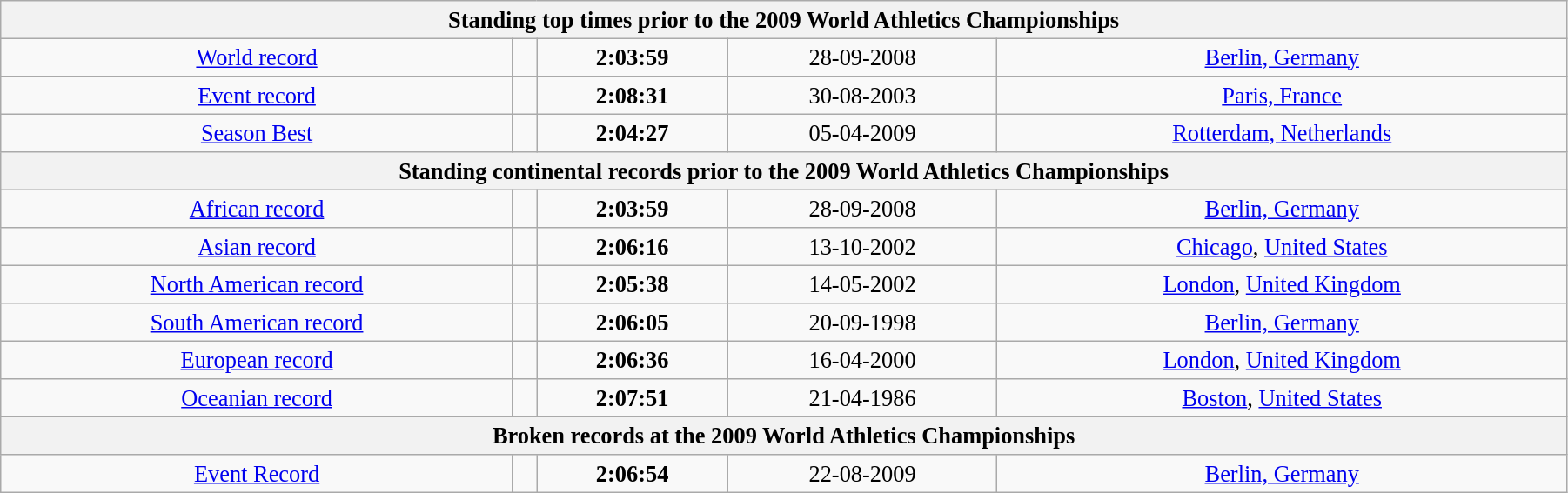<table class="wikitable" style=" text-align:center; font-size:110%;" width="95%">
<tr>
<th colspan="5">Standing top times prior to the 2009 World Athletics Championships</th>
</tr>
<tr>
<td><a href='#'>World record</a></td>
<td></td>
<td><strong>2:03:59</strong></td>
<td>28-09-2008</td>
<td> <a href='#'>Berlin, Germany</a></td>
</tr>
<tr>
<td><a href='#'>Event record</a></td>
<td></td>
<td><strong>2:08:31</strong></td>
<td>30-08-2003</td>
<td> <a href='#'>Paris, France</a></td>
</tr>
<tr>
<td><a href='#'>Season Best</a></td>
<td></td>
<td><strong>2:04:27</strong></td>
<td>05-04-2009</td>
<td> <a href='#'>Rotterdam, Netherlands</a></td>
</tr>
<tr>
<th colspan="5">Standing continental records prior to the 2009 World Athletics Championships</th>
</tr>
<tr>
<td><a href='#'>African record</a></td>
<td></td>
<td><strong>2:03:59</strong></td>
<td>28-09-2008</td>
<td> <a href='#'>Berlin, Germany</a></td>
</tr>
<tr>
<td><a href='#'>Asian record</a></td>
<td></td>
<td><strong>2:06:16</strong></td>
<td>13-10-2002</td>
<td> <a href='#'>Chicago</a>,  <a href='#'>United States</a></td>
</tr>
<tr>
<td><a href='#'>North American record</a></td>
<td></td>
<td><strong>2:05:38</strong></td>
<td>14-05-2002</td>
<td> <a href='#'>London</a>, <a href='#'>United Kingdom</a></td>
</tr>
<tr>
<td><a href='#'>South American record</a></td>
<td></td>
<td><strong>2:06:05</strong></td>
<td>20-09-1998</td>
<td> <a href='#'>Berlin, Germany</a></td>
</tr>
<tr>
<td><a href='#'>European record</a></td>
<td></td>
<td><strong>2:06:36</strong></td>
<td>16-04-2000</td>
<td> <a href='#'>London</a>, <a href='#'>United Kingdom</a></td>
</tr>
<tr>
<td><a href='#'>Oceanian record</a></td>
<td></td>
<td><strong>2:07:51</strong></td>
<td>21-04-1986</td>
<td> <a href='#'>Boston</a>, <a href='#'>United States</a></td>
</tr>
<tr>
<th colspan="5">Broken records at the 2009 World Athletics Championships</th>
</tr>
<tr>
<td><a href='#'>Event Record</a></td>
<td></td>
<td><strong>2:06:54</strong></td>
<td>22-08-2009</td>
<td> <a href='#'>Berlin, Germany</a></td>
</tr>
</table>
